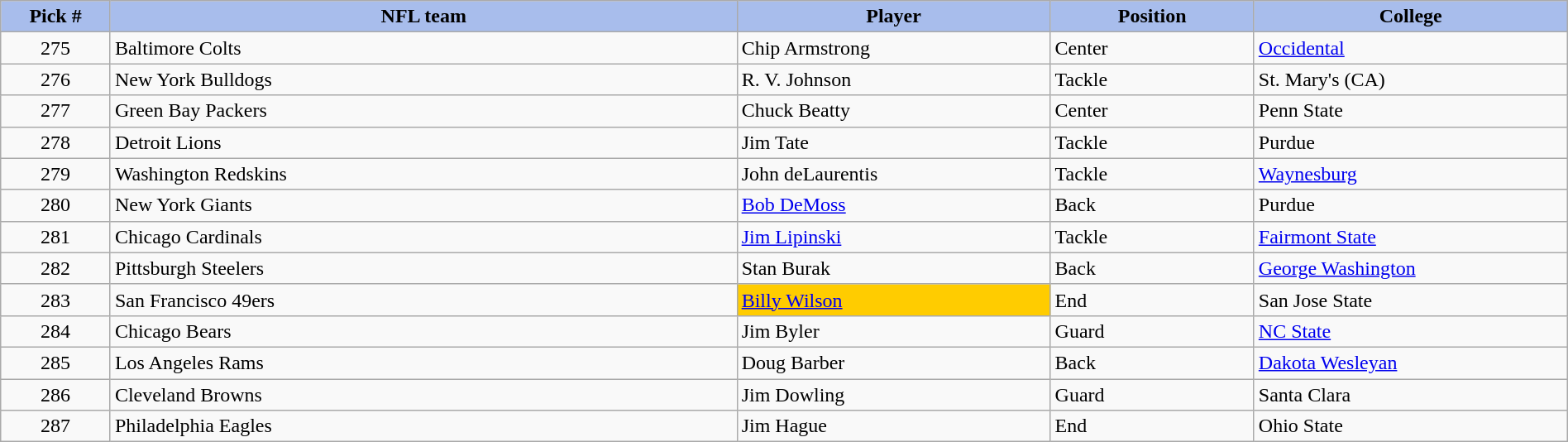<table class="wikitable sortable sortable" style="width: 100%">
<tr>
<th style="background:#A8BDEC;" width=7%>Pick #</th>
<th width=40% style="background:#A8BDEC;">NFL team</th>
<th width=20% style="background:#A8BDEC;">Player</th>
<th width=13% style="background:#A8BDEC;">Position</th>
<th style="background:#A8BDEC;">College</th>
</tr>
<tr>
<td align=center>275</td>
<td>Baltimore Colts</td>
<td>Chip Armstrong</td>
<td>Center</td>
<td><a href='#'>Occidental</a></td>
</tr>
<tr>
<td align=center>276</td>
<td>New York Bulldogs</td>
<td>R. V. Johnson</td>
<td>Tackle</td>
<td>St. Mary's (CA)</td>
</tr>
<tr>
<td align=center>277</td>
<td>Green Bay Packers</td>
<td>Chuck Beatty</td>
<td>Center</td>
<td>Penn State</td>
</tr>
<tr>
<td align=center>278</td>
<td>Detroit Lions</td>
<td>Jim Tate</td>
<td>Tackle</td>
<td>Purdue</td>
</tr>
<tr>
<td align=center>279</td>
<td>Washington Redskins</td>
<td>John deLaurentis</td>
<td>Tackle</td>
<td><a href='#'>Waynesburg</a></td>
</tr>
<tr>
<td align=center>280</td>
<td>New York Giants</td>
<td><a href='#'>Bob DeMoss</a></td>
<td>Back</td>
<td>Purdue</td>
</tr>
<tr>
<td align=center>281</td>
<td>Chicago Cardinals</td>
<td><a href='#'>Jim Lipinski</a></td>
<td>Tackle</td>
<td><a href='#'>Fairmont State</a></td>
</tr>
<tr>
<td align=center>282</td>
<td>Pittsburgh Steelers</td>
<td>Stan Burak</td>
<td>Back</td>
<td><a href='#'>George Washington</a></td>
</tr>
<tr>
<td align=center>283</td>
<td>San Francisco 49ers</td>
<td bgcolor="#FFCC00"><a href='#'>Billy Wilson</a></td>
<td>End</td>
<td>San Jose State</td>
</tr>
<tr>
<td align=center>284</td>
<td>Chicago Bears</td>
<td>Jim Byler</td>
<td>Guard</td>
<td><a href='#'>NC State</a></td>
</tr>
<tr>
<td align=center>285</td>
<td>Los Angeles Rams</td>
<td>Doug Barber</td>
<td>Back</td>
<td><a href='#'>Dakota Wesleyan</a></td>
</tr>
<tr>
<td align=center>286</td>
<td>Cleveland Browns</td>
<td>Jim Dowling</td>
<td>Guard</td>
<td>Santa Clara</td>
</tr>
<tr>
<td align=center>287</td>
<td>Philadelphia Eagles</td>
<td>Jim Hague</td>
<td>End</td>
<td>Ohio State</td>
</tr>
</table>
